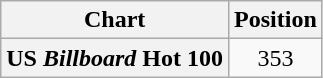<table class="wikitable plainrowheaders">
<tr>
<th>Chart</th>
<th>Position</th>
</tr>
<tr>
<th scope="row">US <em>Billboard</em> Hot 100</th>
<td style="text-align:center;">353</td>
</tr>
</table>
